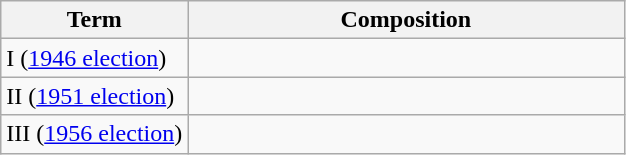<table class="wikitable">
<tr>
<th width="30%">Term</th>
<th width="70%">Composition</th>
</tr>
<tr>
<td>I (<a href='#'>1946 election</a>)</td>
<td></td>
</tr>
<tr>
<td>II (<a href='#'>1951 election</a>)</td>
<td></td>
</tr>
<tr>
<td>III (<a href='#'>1956 election</a>)</td>
<td></td>
</tr>
</table>
